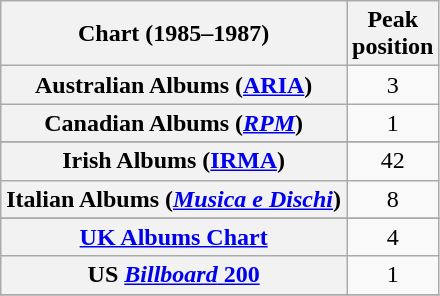<table class="wikitable plainrowheaders sortable" style="text-align:center">
<tr>
<th scope="col">Chart (1985–1987)</th>
<th scope="col">Peak<br>position</th>
</tr>
<tr>
<th scope="row">Australian Albums (<a href='#'>ARIA</a>)</th>
<td>3</td>
</tr>
<tr>
<th scope="row">Canadian Albums (<em><a href='#'>RPM</a></em>)</th>
<td>1</td>
</tr>
<tr>
</tr>
<tr>
</tr>
<tr>
<th scope="row">Irish Albums (<a href='#'>IRMA</a>)</th>
<td>42</td>
</tr>
<tr>
<th scope="row">Italian Albums (<em><a href='#'>Musica e Dischi</a></em>)</th>
<td>8</td>
</tr>
<tr>
</tr>
<tr>
</tr>
<tr>
</tr>
<tr>
<th scope="row"><a href='#'>UK Albums Chart</a></th>
<td align="center">4</td>
</tr>
<tr>
<th scope="row">US <a href='#'><em>Billboard</em> 200</a></th>
<td align="center">1</td>
</tr>
<tr>
</tr>
</table>
